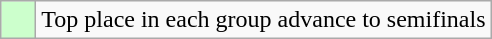<table class="wikitable">
<tr>
<td style="background:#cfc;">    </td>
<td>Top place in each group advance to semifinals</td>
</tr>
</table>
